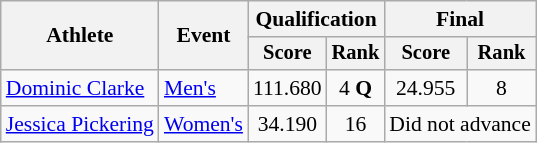<table class=wikitable style=font-size:90%;text-align:center>
<tr>
<th rowspan=2>Athlete</th>
<th rowspan=2>Event</th>
<th colspan=2>Qualification</th>
<th colspan=2>Final</th>
</tr>
<tr style=font-size:95%>
<th>Score</th>
<th>Rank</th>
<th>Score</th>
<th>Rank</th>
</tr>
<tr>
<td align=left><a href='#'>Dominic Clarke</a></td>
<td align=left><a href='#'>Men's</a></td>
<td>111.680</td>
<td>4 <strong>Q</strong></td>
<td>24.955</td>
<td>8</td>
</tr>
<tr>
<td align=left><a href='#'>Jessica Pickering</a></td>
<td align=left><a href='#'>Women's</a></td>
<td>34.190</td>
<td>16</td>
<td colspan=2>Did not advance</td>
</tr>
</table>
